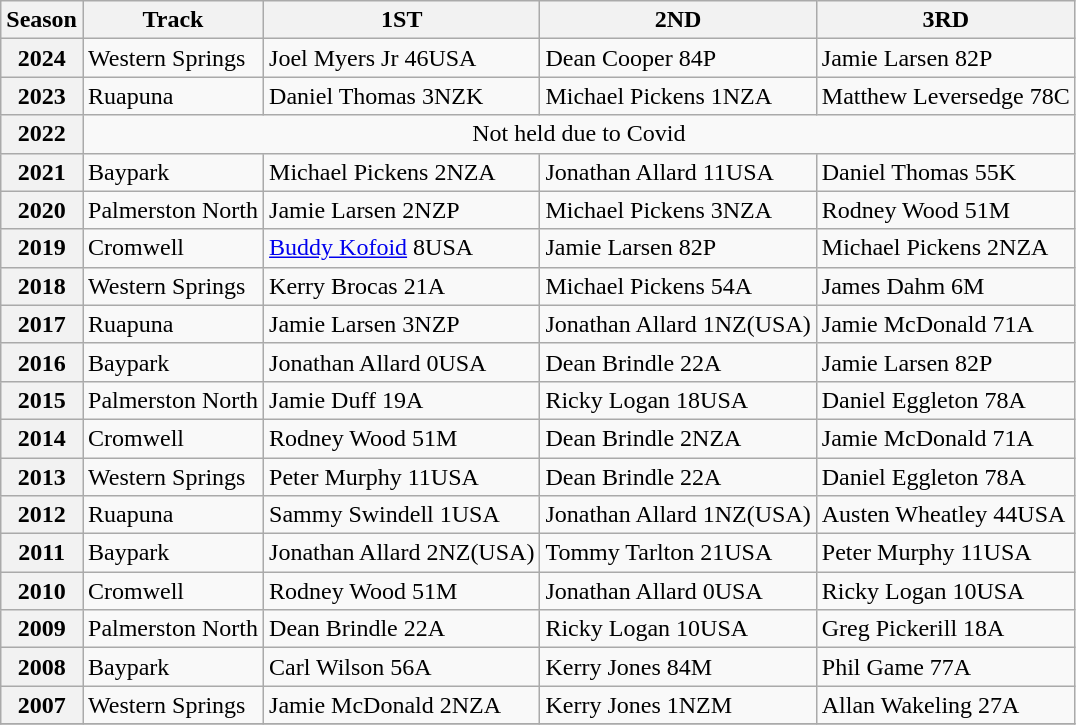<table class="wikitable">
<tr>
<th>Season</th>
<th>Track</th>
<th>1ST</th>
<th>2ND</th>
<th>3RD</th>
</tr>
<tr>
<th>2024</th>
<td>Western Springs</td>
<td>Joel Myers Jr 46USA</td>
<td>Dean Cooper 84P</td>
<td>Jamie Larsen 82P</td>
</tr>
<tr>
<th>2023</th>
<td>Ruapuna</td>
<td>Daniel Thomas 3NZK</td>
<td>Michael Pickens 1NZA</td>
<td>Matthew Leversedge 78C</td>
</tr>
<tr>
<th>2022</th>
<td colspan=4 style="text-align: center;">Not held due to Covid</td>
</tr>
<tr>
<th>2021</th>
<td>Baypark</td>
<td>Michael Pickens 2NZA</td>
<td>Jonathan Allard 11USA</td>
<td>Daniel Thomas 55K</td>
</tr>
<tr>
<th>2020</th>
<td>Palmerston North</td>
<td>Jamie Larsen 2NZP</td>
<td>Michael Pickens 3NZA</td>
<td>Rodney Wood 51M</td>
</tr>
<tr>
<th>2019</th>
<td>Cromwell</td>
<td><a href='#'>Buddy Kofoid</a> 8USA</td>
<td>Jamie Larsen 82P</td>
<td>Michael Pickens 2NZA</td>
</tr>
<tr>
<th>2018</th>
<td>Western Springs</td>
<td>Kerry Brocas 21A</td>
<td>Michael Pickens 54A</td>
<td>James Dahm 6M</td>
</tr>
<tr>
<th>2017</th>
<td>Ruapuna</td>
<td>Jamie Larsen 3NZP</td>
<td>Jonathan Allard 1NZ(USA)</td>
<td>Jamie McDonald 71A</td>
</tr>
<tr>
<th>2016</th>
<td>Baypark</td>
<td>Jonathan Allard 0USA</td>
<td>Dean Brindle 22A</td>
<td>Jamie Larsen 82P</td>
</tr>
<tr>
<th>2015</th>
<td>Palmerston North</td>
<td>Jamie Duff 19A</td>
<td>Ricky Logan 18USA</td>
<td>Daniel Eggleton 78A</td>
</tr>
<tr>
<th>2014</th>
<td>Cromwell</td>
<td>Rodney Wood 51M</td>
<td>Dean Brindle 2NZA</td>
<td>Jamie McDonald 71A</td>
</tr>
<tr>
<th>2013</th>
<td>Western Springs</td>
<td>Peter Murphy 11USA</td>
<td>Dean Brindle 22A</td>
<td>Daniel Eggleton 78A</td>
</tr>
<tr>
<th>2012</th>
<td>Ruapuna</td>
<td>Sammy Swindell 1USA</td>
<td>Jonathan Allard 1NZ(USA)</td>
<td>Austen Wheatley 44USA</td>
</tr>
<tr>
<th>2011</th>
<td>Baypark</td>
<td>Jonathan Allard 2NZ(USA)</td>
<td>Tommy Tarlton 21USA</td>
<td>Peter Murphy 11USA</td>
</tr>
<tr>
<th>2010</th>
<td>Cromwell</td>
<td>Rodney Wood 51M</td>
<td>Jonathan Allard 0USA</td>
<td>Ricky Logan 10USA</td>
</tr>
<tr>
<th>2009</th>
<td>Palmerston North</td>
<td>Dean Brindle 22A</td>
<td>Ricky Logan 10USA</td>
<td>Greg Pickerill 18A</td>
</tr>
<tr>
<th>2008</th>
<td>Baypark</td>
<td>Carl Wilson 56A</td>
<td>Kerry Jones 84M</td>
<td>Phil Game 77A</td>
</tr>
<tr>
<th>2007</th>
<td>Western Springs</td>
<td>Jamie McDonald 2NZA</td>
<td>Kerry Jones 1NZM</td>
<td>Allan Wakeling 27A</td>
</tr>
<tr>
</tr>
</table>
